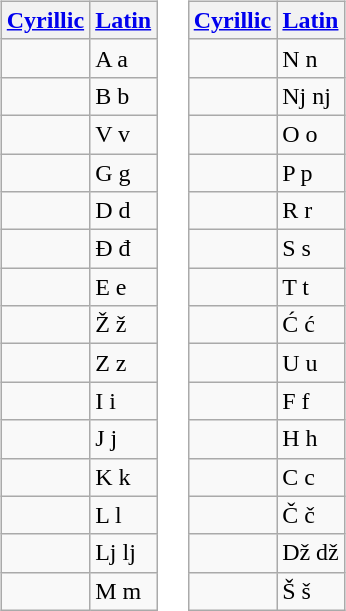<table style="vertical-align:top">
<tr>
<td><br><table class="wikitable">
<tr>
<th><a href='#'>Cyrillic</a></th>
<th><a href='#'>Latin</a></th>
</tr>
<tr>
<td></td>
<td>A a</td>
</tr>
<tr>
<td></td>
<td>B b</td>
</tr>
<tr>
<td></td>
<td>V v</td>
</tr>
<tr>
<td></td>
<td>G g</td>
</tr>
<tr>
<td></td>
<td>D d</td>
</tr>
<tr>
<td></td>
<td>Đ đ</td>
</tr>
<tr>
<td></td>
<td>E e</td>
</tr>
<tr>
<td></td>
<td>Ž ž</td>
</tr>
<tr>
<td></td>
<td>Z z</td>
</tr>
<tr>
<td></td>
<td>I i</td>
</tr>
<tr>
<td></td>
<td>J j</td>
</tr>
<tr>
<td></td>
<td>K k</td>
</tr>
<tr>
<td></td>
<td>L l</td>
</tr>
<tr>
<td></td>
<td>Lj lj</td>
</tr>
<tr>
<td></td>
<td>M m</td>
</tr>
</table>
</td>
<td><br><table class="wikitable">
<tr>
<th><a href='#'>Cyrillic</a></th>
<th><a href='#'>Latin</a></th>
</tr>
<tr>
<td></td>
<td>N n</td>
</tr>
<tr>
<td></td>
<td>Nj nj</td>
</tr>
<tr>
<td></td>
<td>O o</td>
</tr>
<tr>
<td></td>
<td>P p</td>
</tr>
<tr>
<td></td>
<td>R r</td>
</tr>
<tr>
<td></td>
<td>S s</td>
</tr>
<tr>
<td></td>
<td>T t</td>
</tr>
<tr>
<td></td>
<td>Ć ć</td>
</tr>
<tr>
<td></td>
<td>U u</td>
</tr>
<tr>
<td></td>
<td>F f</td>
</tr>
<tr>
<td></td>
<td>H h</td>
</tr>
<tr>
<td></td>
<td>C c</td>
</tr>
<tr>
<td></td>
<td>Č č</td>
</tr>
<tr>
<td></td>
<td>Dž dž</td>
</tr>
<tr>
<td></td>
<td>Š š</td>
</tr>
</table>
</td>
</tr>
</table>
